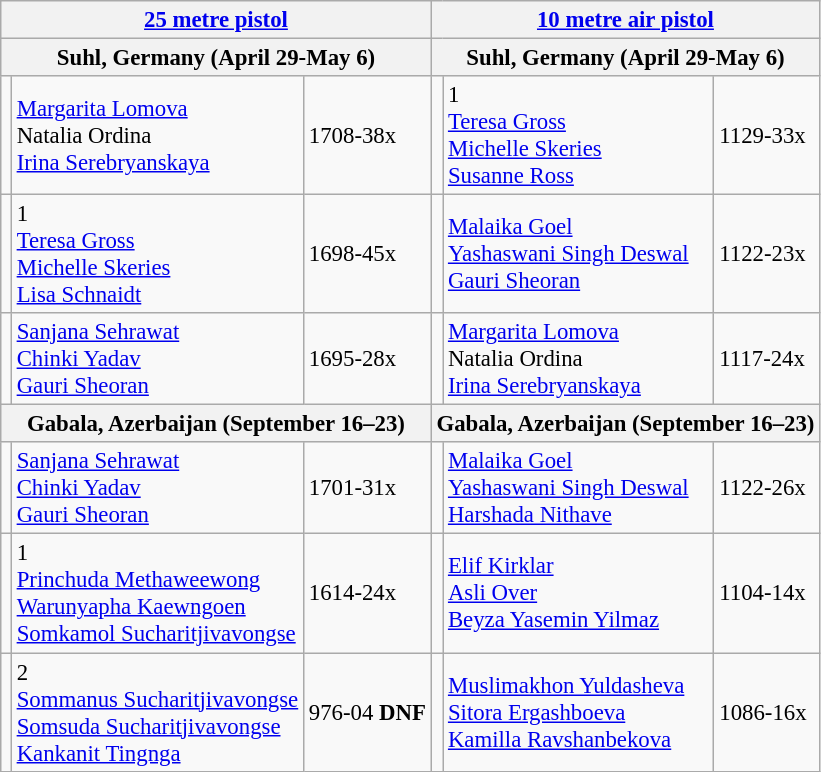<table class="wikitable" style="font-size: 95%">
<tr>
<th colspan="3"><a href='#'>25 metre pistol</a></th>
<th colspan="3"><a href='#'>10 metre air pistol</a></th>
</tr>
<tr>
<th colspan="3">Suhl, Germany (April 29-May 6)</th>
<th colspan="3">Suhl, Germany (April 29-May 6)</th>
</tr>
<tr>
<td></td>
<td><a href='#'>Margarita Lomova</a><br>Natalia Ordina<br><a href='#'>Irina Serebryanskaya</a></td>
<td>1708-38x</td>
<td></td>
<td> 1<br><a href='#'>Teresa Gross</a><br><a href='#'>Michelle Skeries</a><br><a href='#'>Susanne Ross</a></td>
<td>1129-33x</td>
</tr>
<tr>
<td></td>
<td> 1<br><a href='#'>Teresa Gross</a><br><a href='#'>Michelle Skeries</a><br><a href='#'>Lisa Schnaidt</a></td>
<td>1698-45x</td>
<td></td>
<td> <a href='#'>Malaika Goel</a><br><a href='#'>Yashaswani Singh Deswal</a><br><a href='#'>Gauri Sheoran</a></td>
<td>1122-23x</td>
</tr>
<tr>
<td></td>
<td><a href='#'>Sanjana Sehrawat</a><br><a href='#'>Chinki Yadav</a><br><a href='#'>Gauri Sheoran</a></td>
<td>1695-28x</td>
<td></td>
<td> <a href='#'>Margarita Lomova</a><br>Natalia Ordina<br><a href='#'>Irina Serebryanskaya</a></td>
<td>1117-24x</td>
</tr>
<tr>
<th colspan="3">Gabala, Azerbaijan (September 16–23)</th>
<th colspan="3">Gabala, Azerbaijan (September 16–23)</th>
</tr>
<tr>
<td></td>
<td><a href='#'>Sanjana Sehrawat</a><br><a href='#'>Chinki Yadav</a><br><a href='#'>Gauri Sheoran</a></td>
<td>1701-31x</td>
<td></td>
<td> <a href='#'>Malaika Goel</a><br><a href='#'>Yashaswani Singh Deswal</a><br><a href='#'>Harshada Nithave</a></td>
<td>1122-26x</td>
</tr>
<tr>
<td></td>
<td> 1<br><a href='#'>Princhuda Methaweewong</a><br><a href='#'>Warunyapha Kaewngoen</a><br><a href='#'>Somkamol Sucharitjivavongse</a></td>
<td>1614-24x</td>
<td></td>
<td><a href='#'>Elif Kirklar</a><br><a href='#'>Asli Over</a><br><a href='#'>Beyza Yasemin Yilmaz</a></td>
<td>1104-14x</td>
</tr>
<tr>
<td></td>
<td> 2<br><a href='#'>Sommanus Sucharitjivavongse</a><br><a href='#'>Somsuda Sucharitjivavongse</a><br><a href='#'>Kankanit Tingnga</a></td>
<td>976-04 <strong>DNF</strong></td>
<td></td>
<td><a href='#'>Muslimakhon Yuldasheva</a><br><a href='#'>Sitora Ergashboeva</a><br><a href='#'>Kamilla Ravshanbekova</a></td>
<td>1086-16x</td>
</tr>
</table>
